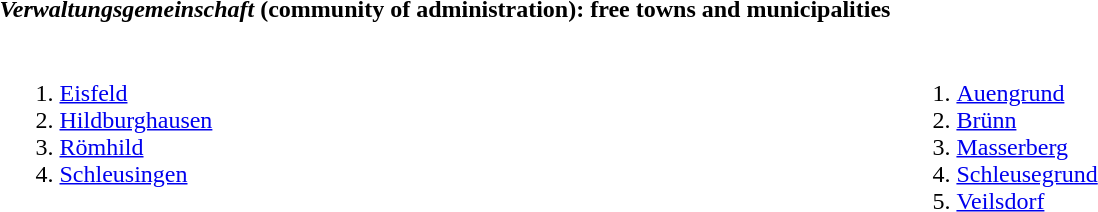<table>
<tr ---->
<th><em>Verwaltungsgemeinschaft</em> (community of administration): free towns and municipalities</th>
</tr>
<tr>
<td valign=top><br><ol><li><a href='#'>Eisfeld</a></li><li><a href='#'>Hildburghausen</a></li><li><a href='#'>Römhild</a></li><li><a href='#'>Schleusingen</a></li></ol></td>
<td><br><ol><li><a href='#'>Auengrund</a></li><li><a href='#'>Brünn</a></li><li><a href='#'>Masserberg</a></li><li><a href='#'>Schleusegrund</a></li><li><a href='#'>Veilsdorf</a></li></ol></td>
</tr>
</table>
